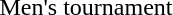<table>
<tr>
<td>Men's tournament</td>
<td></td>
<td></td>
<td></td>
</tr>
</table>
